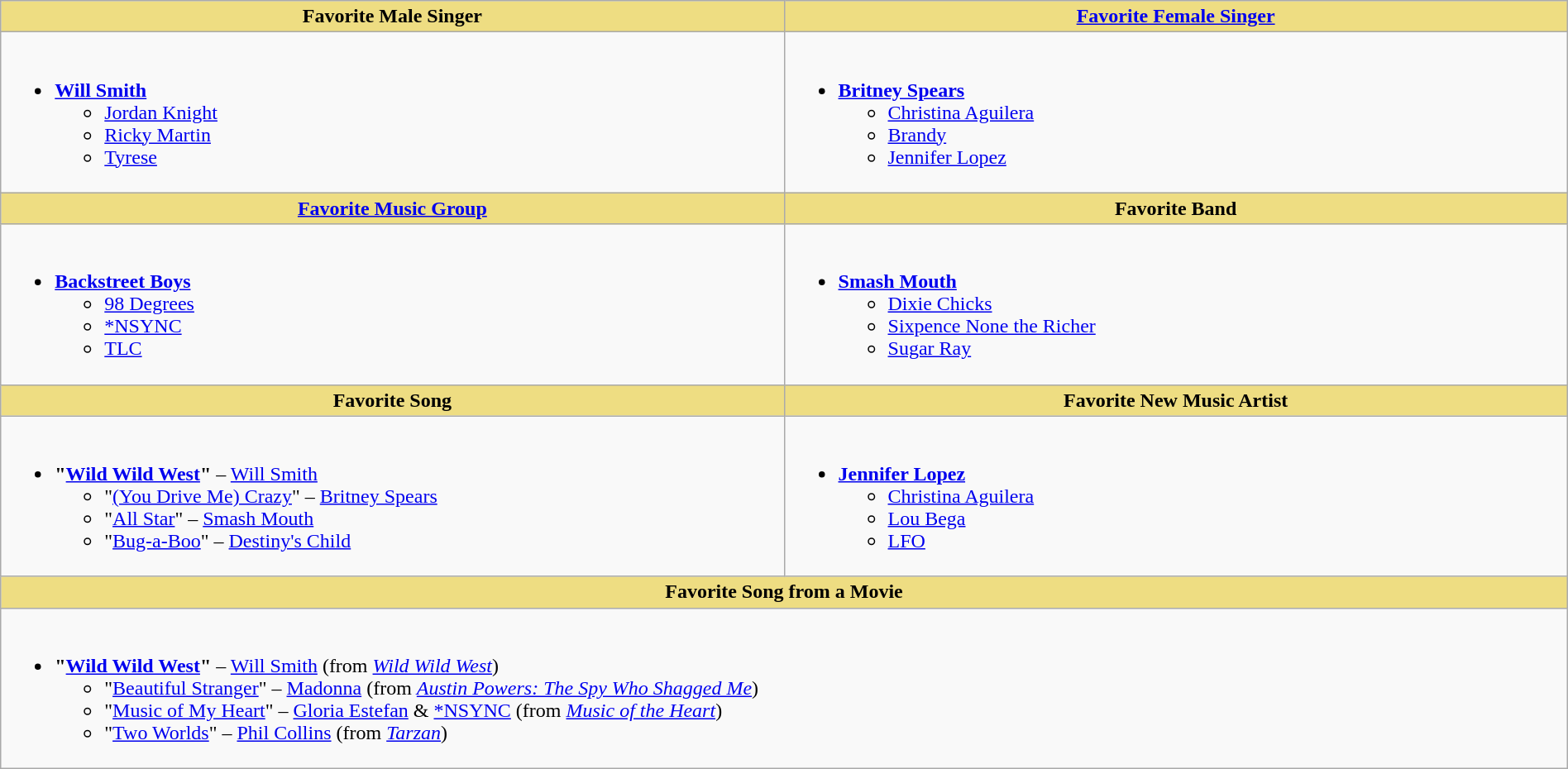<table class="wikitable" style="width:100%">
<tr>
<th style="background:#EEDD82; width:50%">Favorite Male Singer</th>
<th style="background:#EEDD82; width:50%"><a href='#'>Favorite Female Singer</a></th>
</tr>
<tr>
<td valign="top"><br><ul><li><strong><a href='#'>Will Smith</a></strong><ul><li><a href='#'>Jordan Knight</a></li><li><a href='#'>Ricky Martin</a></li><li><a href='#'>Tyrese</a></li></ul></li></ul></td>
<td valign="top"><br><ul><li><strong><a href='#'>Britney Spears</a></strong><ul><li><a href='#'>Christina Aguilera</a></li><li><a href='#'>Brandy</a></li><li><a href='#'>Jennifer Lopez</a></li></ul></li></ul></td>
</tr>
<tr>
<th style="background:#EEDD82; width:50%"><a href='#'>Favorite Music Group</a></th>
<th style="background:#EEDD82; width:50%">Favorite Band</th>
</tr>
<tr>
<td valign="top"><br><ul><li><strong><a href='#'>Backstreet Boys</a></strong><ul><li><a href='#'>98 Degrees</a></li><li><a href='#'>*NSYNC</a></li><li><a href='#'>TLC</a></li></ul></li></ul></td>
<td valign="top"><br><ul><li><strong><a href='#'>Smash Mouth</a></strong><ul><li><a href='#'>Dixie Chicks</a></li><li><a href='#'>Sixpence None the Richer</a></li><li><a href='#'>Sugar Ray</a></li></ul></li></ul></td>
</tr>
<tr>
<th style="background:#EEDD82; width:50%">Favorite Song</th>
<th style="background:#EEDD82; width:50%">Favorite New Music Artist</th>
</tr>
<tr>
<td valign="top"><br><ul><li><strong>"<a href='#'>Wild Wild West</a>"</strong> – <a href='#'>Will Smith</a><ul><li>"<a href='#'>(You Drive Me) Crazy</a>" – <a href='#'>Britney Spears</a></li><li>"<a href='#'>All Star</a>" – <a href='#'>Smash Mouth</a></li><li>"<a href='#'>Bug-a-Boo</a>" – <a href='#'>Destiny's Child</a></li></ul></li></ul></td>
<td valign="top"><br><ul><li><strong><a href='#'>Jennifer Lopez</a></strong><ul><li><a href='#'>Christina Aguilera</a></li><li><a href='#'>Lou Bega</a></li><li><a href='#'>LFO</a></li></ul></li></ul></td>
</tr>
<tr>
<th style="background:#EEDD82;" colspan="2">Favorite Song from a Movie</th>
</tr>
<tr>
<td colspan="2" valign="top"><br><ul><li><strong>"<a href='#'>Wild Wild West</a>"</strong> – <a href='#'>Will Smith</a> (from <em><a href='#'>Wild Wild West</a></em>)<ul><li>"<a href='#'>Beautiful Stranger</a>" – <a href='#'>Madonna</a> (from <em><a href='#'>Austin Powers: The Spy Who Shagged Me</a></em>)</li><li>"<a href='#'>Music of My Heart</a>" – <a href='#'>Gloria Estefan</a> & <a href='#'>*NSYNC</a> (from <em><a href='#'>Music of the Heart</a></em>)</li><li>"<a href='#'>Two Worlds</a>" – <a href='#'>Phil Collins</a> (from <em><a href='#'>Tarzan</a></em>)</li></ul></li></ul></td>
</tr>
</table>
